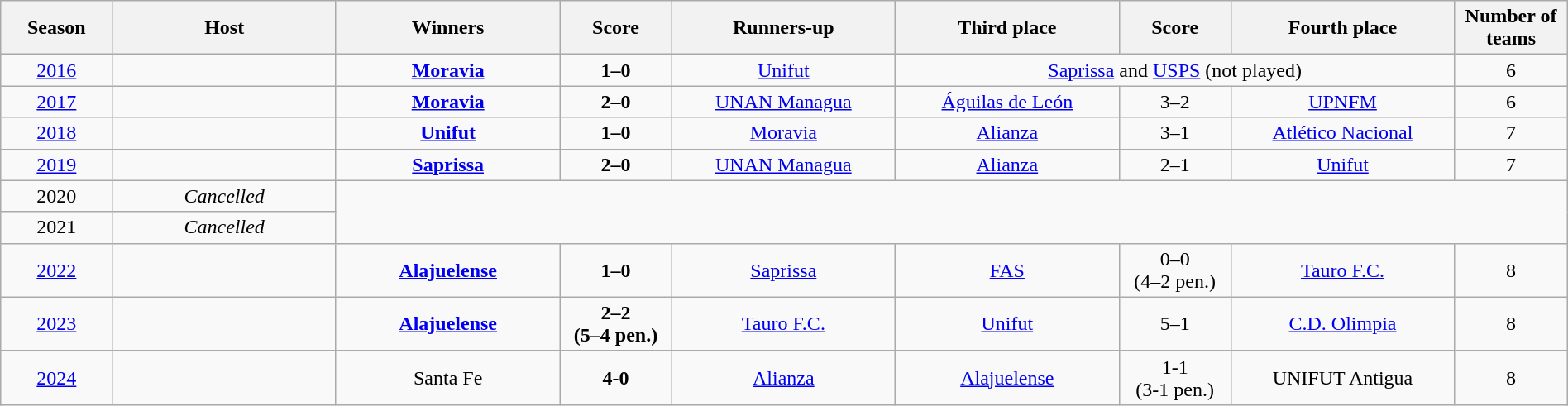<table class="wikitable sortable" style="text-align:center; width:100%">
<tr>
<th width=5%>Season</th>
<th width=10%>Host</th>
<th width=10%>Winners</th>
<th width=5%>Score</th>
<th width=10%>Runners-up</th>
<th width=10%>Third place</th>
<th width=5%>Score</th>
<th width=10%>Fourth place</th>
<th width=5%>Number of teams</th>
</tr>
<tr>
<td><a href='#'>2016</a></td>
<td></td>
<td> <strong><a href='#'>Moravia</a></strong></td>
<td><strong>1–0</strong></td>
<td> <a href='#'>Unifut</a></td>
<td colspan=3> <a href='#'>Saprissa</a> and  <a href='#'>USPS</a> (not played)</td>
<td>6</td>
</tr>
<tr>
<td><a href='#'>2017</a></td>
<td></td>
<td> <strong><a href='#'>Moravia</a></strong></td>
<td><strong>2–0</strong></td>
<td> <a href='#'>UNAN Managua</a></td>
<td> <a href='#'>Águilas de León</a></td>
<td>3–2</td>
<td> <a href='#'>UPNFM</a></td>
<td>6</td>
</tr>
<tr>
<td><a href='#'>2018</a></td>
<td></td>
<td> <strong><a href='#'>Unifut</a></strong></td>
<td><strong>1–0</strong></td>
<td> <a href='#'>Moravia</a></td>
<td> <a href='#'>Alianza</a></td>
<td>3–1</td>
<td> <a href='#'>Atlético Nacional</a></td>
<td>7</td>
</tr>
<tr>
<td><a href='#'>2019</a></td>
<td></td>
<td> <strong><a href='#'>Saprissa</a></strong></td>
<td><strong>2–0</strong></td>
<td> <a href='#'>UNAN Managua</a></td>
<td> <a href='#'>Alianza</a></td>
<td>2–1</td>
<td> <a href='#'>Unifut</a></td>
<td>7</td>
</tr>
<tr>
<td>2020</td>
<td><em>Cancelled</em></td>
</tr>
<tr>
<td>2021</td>
<td><em>Cancelled</em></td>
</tr>
<tr>
<td><a href='#'>2022</a></td>
<td></td>
<td> <strong><a href='#'>Alajuelense</a></strong></td>
<td><strong>1–0</strong></td>
<td> <a href='#'>Saprissa</a></td>
<td> <a href='#'>FAS</a></td>
<td>0–0<br>(4–2 pen.)</td>
<td> <a href='#'>Tauro F.C.</a></td>
<td>8</td>
</tr>
<tr>
<td><a href='#'>2023</a></td>
<td></td>
<td> <strong><a href='#'>Alajuelense</a></strong></td>
<td><strong>2–2<br>(5–4 pen.)</strong></td>
<td> <a href='#'>Tauro F.C.</a></td>
<td> <a href='#'>Unifut</a></td>
<td>5–1</td>
<td> <a href='#'>C.D. Olimpia</a></td>
<td>8</td>
</tr>
<tr>
<td><a href='#'>2024</a></td>
<td></td>
<td> Santa Fe</td>
<td><strong>4-0</strong></td>
<td> <a href='#'>Alianza</a></td>
<td> <a href='#'>Alajuelense</a></td>
<td>1-1<br>(3-1 pen.)</td>
<td> UNIFUT Antigua</td>
<td>8</td>
</tr>
</table>
